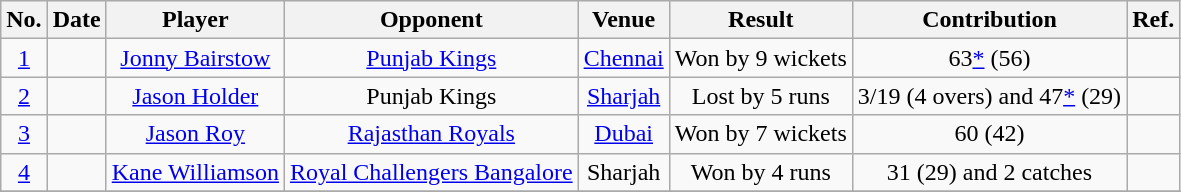<table class="wikitable" style="text-align:center">
<tr>
<th>No.</th>
<th>Date</th>
<th>Player</th>
<th>Opponent</th>
<th>Venue</th>
<th>Result</th>
<th>Contribution</th>
<th>Ref.</th>
</tr>
<tr>
<td><a href='#'>1</a></td>
<td></td>
<td><a href='#'>Jonny Bairstow</a></td>
<td><a href='#'>Punjab Kings</a></td>
<td><a href='#'>Chennai</a></td>
<td>Won by 9 wickets</td>
<td>63<a href='#'>*</a> (56)</td>
<td></td>
</tr>
<tr>
<td><a href='#'>2</a></td>
<td></td>
<td><a href='#'>Jason Holder</a></td>
<td>Punjab Kings</td>
<td><a href='#'>Sharjah</a></td>
<td>Lost by 5 runs</td>
<td>3/19 (4 overs) and 47<a href='#'>*</a> (29)</td>
<td></td>
</tr>
<tr>
<td><a href='#'>3</a></td>
<td></td>
<td><a href='#'>Jason Roy</a></td>
<td><a href='#'>Rajasthan Royals</a></td>
<td><a href='#'>Dubai</a></td>
<td>Won by 7 wickets</td>
<td>60 (42)</td>
<td></td>
</tr>
<tr>
<td><a href='#'>4</a></td>
<td></td>
<td><a href='#'>Kane Williamson</a></td>
<td><a href='#'>Royal Challengers Bangalore</a></td>
<td>Sharjah</td>
<td>Won by 4 runs</td>
<td>31 (29) and 2 catches</td>
<td></td>
</tr>
<tr>
</tr>
</table>
